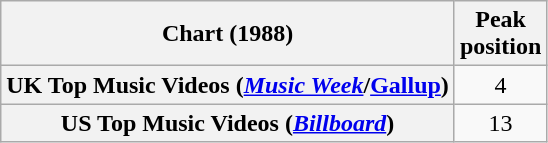<table class="wikitable plainrowheaders">
<tr>
<th scope="col">Chart (1988)</th>
<th scope="col">Peak<br>position</th>
</tr>
<tr>
<th scope="row">UK Top Music Videos (<em><a href='#'>Music Week</a></em>/<a href='#'>Gallup</a>)</th>
<td style="text-align:center;">4</td>
</tr>
<tr>
<th scope="row">US Top Music Videos (<a href='#'><em>Billboard</em></a>)</th>
<td style="text-align:center;">13</td>
</tr>
</table>
